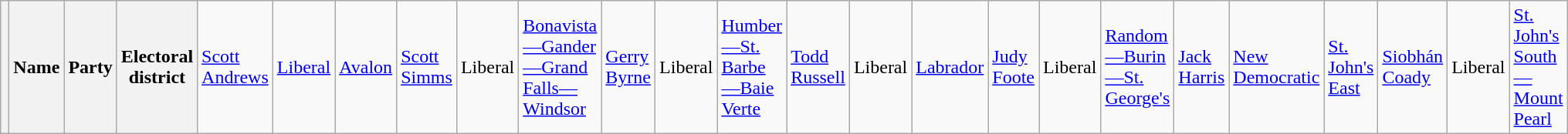<table class="wikitable sortable">
<tr>
<th></th>
<th>Name</th>
<th>Party</th>
<th>Electoral district<br></th>
<td><a href='#'>Scott Andrews</a></td>
<td><a href='#'>Liberal</a></td>
<td><a href='#'>Avalon</a><br></td>
<td><a href='#'>Scott Simms</a></td>
<td>Liberal</td>
<td><a href='#'>Bonavista—Gander—Grand Falls—Windsor</a><br></td>
<td><a href='#'>Gerry Byrne</a></td>
<td>Liberal</td>
<td><a href='#'>Humber—St. Barbe—Baie Verte</a><br></td>
<td><a href='#'>Todd Russell</a></td>
<td>Liberal</td>
<td><a href='#'>Labrador</a><br></td>
<td><a href='#'>Judy Foote</a></td>
<td>Liberal</td>
<td><a href='#'>Random—Burin—St. George's</a><br></td>
<td><a href='#'>Jack Harris</a></td>
<td><a href='#'>New Democratic</a></td>
<td><a href='#'>St. John's East</a><br></td>
<td><a href='#'>Siobhán Coady</a></td>
<td>Liberal</td>
<td><a href='#'>St. John's South—Mount Pearl</a></td>
</tr>
</table>
